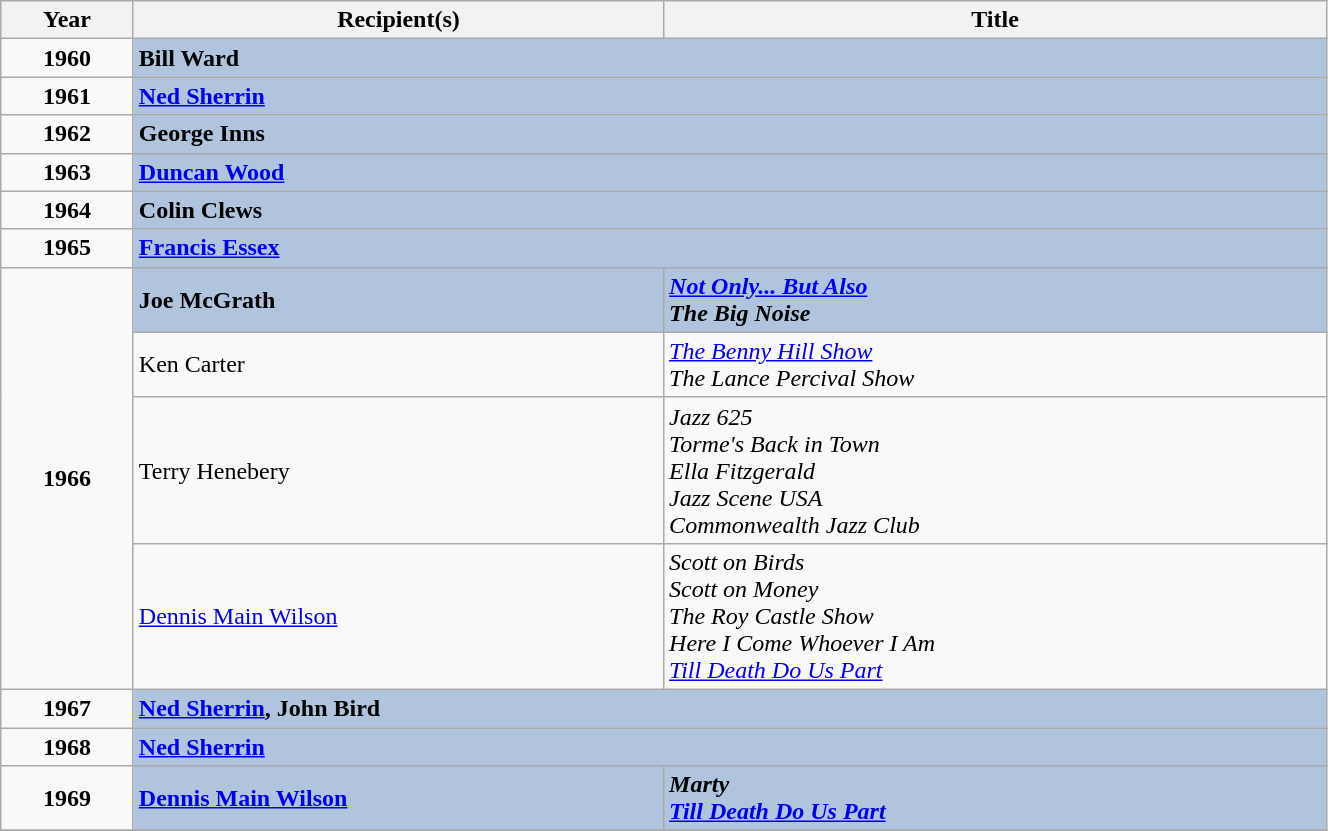<table class="wikitable" width="70%">
<tr>
<th width=5%>Year</th>
<th width=20%><strong>Recipient(s)</strong></th>
<th width=25%><strong>Title</strong></th>
</tr>
<tr>
<td style="text-align:center;"><strong>1960</strong></td>
<td colspan="2" style="background:#B0C4DE;"><strong>Bill Ward</strong></td>
</tr>
<tr>
<td style="text-align:center;"><strong>1961</strong></td>
<td colspan="2" style="background:#B0C4DE;"><strong><a href='#'>Ned Sherrin</a></strong></td>
</tr>
<tr>
<td style="text-align:center;"><strong>1962</strong></td>
<td colspan="2" style="background:#B0C4DE;"><strong>George Inns</strong></td>
</tr>
<tr>
<td style="text-align:center;"><strong>1963</strong></td>
<td colspan="2" style="background:#B0C4DE;"><strong><a href='#'>Duncan Wood</a></strong></td>
</tr>
<tr>
<td style="text-align:center;"><strong>1964</strong></td>
<td colspan="2" style="background:#B0C4DE;"><strong>Colin Clews</strong></td>
</tr>
<tr>
<td style="text-align:center;"><strong>1965</strong></td>
<td colspan="2" style="background:#B0C4DE;"><strong><a href='#'>Francis Essex</a></strong></td>
</tr>
<tr>
<td rowspan="4" style="text-align:center;"><strong>1966</strong></td>
<td style="background:#B0C4DE;"><strong>Joe McGrath</strong></td>
<td style="background:#B0C4DE;"><strong><em><a href='#'>Not Only... But Also</a><br>The Big Noise</em></strong></td>
</tr>
<tr>
<td>Ken Carter</td>
<td><em><a href='#'>The Benny Hill Show</a><br>The Lance Percival Show</em></td>
</tr>
<tr>
<td>Terry Henebery</td>
<td><em>Jazz 625<br>Torme's Back in Town<br>Ella Fitzgerald<br>Jazz Scene USA<br>Commonwealth Jazz Club</em></td>
</tr>
<tr>
<td><a href='#'>Dennis Main Wilson</a></td>
<td><em>Scott on Birds<br>Scott on Money<br>The Roy Castle Show<br>Here I Come Whoever I Am<br><a href='#'>Till Death Do Us Part</a></em></td>
</tr>
<tr>
<td style="text-align:center;"><strong>1967</strong></td>
<td colspan="2" style="background:#B0C4DE;"><strong><a href='#'>Ned Sherrin</a>, John Bird</strong></td>
</tr>
<tr>
<td style="text-align:center;"><strong>1968</strong></td>
<td colspan="2" style="background:#B0C4DE;"><strong><a href='#'>Ned Sherrin</a></strong></td>
</tr>
<tr>
<td style="text-align:center;"><strong>1969</strong></td>
<td style="background:#B0C4DE;"><strong><a href='#'>Dennis Main Wilson</a></strong></td>
<td style="background:#B0C4DE;"><strong><em>Marty<br><a href='#'>Till Death Do Us Part</a></em></strong></td>
</tr>
<tr>
</tr>
</table>
